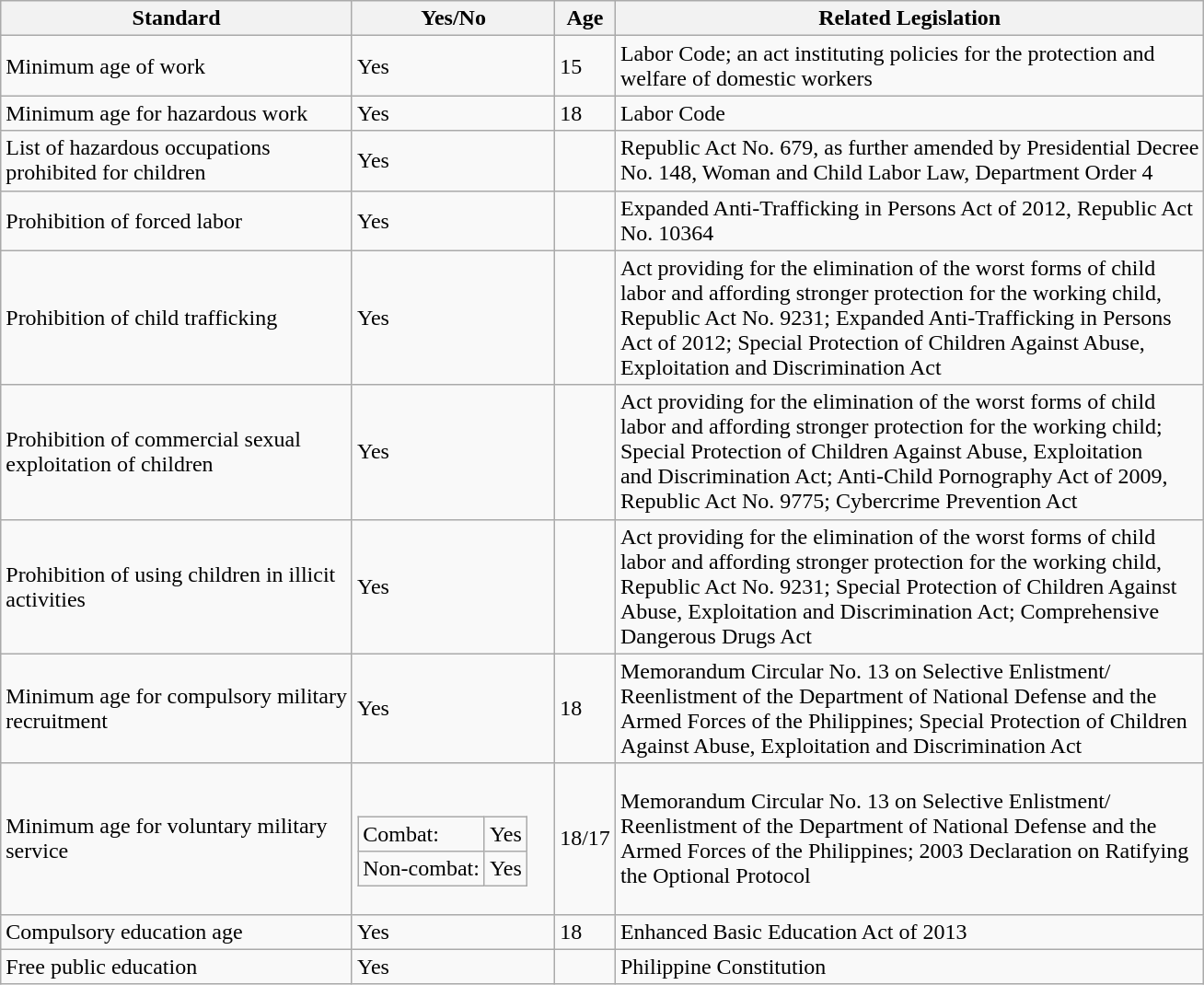<table class="wikitable">
<tr>
<th>Standard</th>
<th>Yes/No</th>
<th>Age</th>
<th>Related Legislation</th>
</tr>
<tr>
<td>Minimum age of work</td>
<td>Yes</td>
<td>15</td>
<td>Labor Code; an act instituting policies for the protection and<br>welfare of domestic workers</td>
</tr>
<tr>
<td>Minimum age for hazardous work</td>
<td>Yes</td>
<td>18</td>
<td>Labor Code</td>
</tr>
<tr>
<td>List of hazardous occupations<br>prohibited for children</td>
<td>Yes</td>
<td></td>
<td>Republic Act No. 679, as further amended by Presidential Decree<br>No. 148, Woman and Child Labor Law, Department Order 4</td>
</tr>
<tr>
<td>Prohibition of forced labor</td>
<td>Yes</td>
<td></td>
<td>Expanded Anti-Trafficking in Persons Act of 2012, Republic Act<br>No. 10364</td>
</tr>
<tr>
<td>Prohibition of child trafficking</td>
<td>Yes</td>
<td></td>
<td>Act providing for the elimination of the worst forms of child<br>labor and affording stronger protection for the working child,<br>Republic Act No. 9231; Expanded Anti-Trafficking in Persons<br>Act of 2012; Special Protection of Children Against Abuse,<br>Exploitation and Discrimination Act</td>
</tr>
<tr>
<td>Prohibition of commercial sexual<br>exploitation of children</td>
<td>Yes</td>
<td></td>
<td>Act providing for the elimination of the worst forms of child<br>labor and affording stronger protection for the working child;<br>Special Protection of Children Against Abuse, Exploitation<br>and Discrimination Act; Anti-Child Pornography Act of 2009,<br>Republic Act No. 9775; Cybercrime Prevention Act</td>
</tr>
<tr>
<td>Prohibition of using children in illicit<br>activities</td>
<td>Yes</td>
<td></td>
<td>Act providing for the elimination of the worst forms of child<br>labor and affording stronger protection for the working child,<br>Republic Act No. 9231; Special Protection of Children Against<br>Abuse, Exploitation and Discrimination Act; Comprehensive<br>Dangerous Drugs Act</td>
</tr>
<tr>
<td>Minimum age for compulsory military<br>recruitment</td>
<td>Yes</td>
<td>18</td>
<td>Memorandum Circular No. 13 on Selective Enlistment/<br>Reenlistment of the Department of National Defense and the<br>Armed Forces of the Philippines; Special Protection of Children<br>Against Abuse, Exploitation and Discrimination Act</td>
</tr>
<tr>
<td>Minimum age for voluntary military<br>service</td>
<td><br><table class="wikitable">
<tr>
<td>Combat:</td>
<td>Yes</td>
</tr>
<tr>
<td>Non-combat:</td>
<td>Yes</td>
</tr>
</table>
</td>
<td>18/17</td>
<td>Memorandum Circular No. 13 on Selective Enlistment/<br>Reenlistment of the Department of National Defense and the<br>Armed Forces of the Philippines; 2003 Declaration on Ratifying<br>the Optional Protocol</td>
</tr>
<tr>
<td>Compulsory education age</td>
<td>Yes</td>
<td>18</td>
<td>Enhanced Basic Education Act of 2013</td>
</tr>
<tr>
<td>Free public education</td>
<td>Yes</td>
<td></td>
<td>Philippine Constitution</td>
</tr>
</table>
